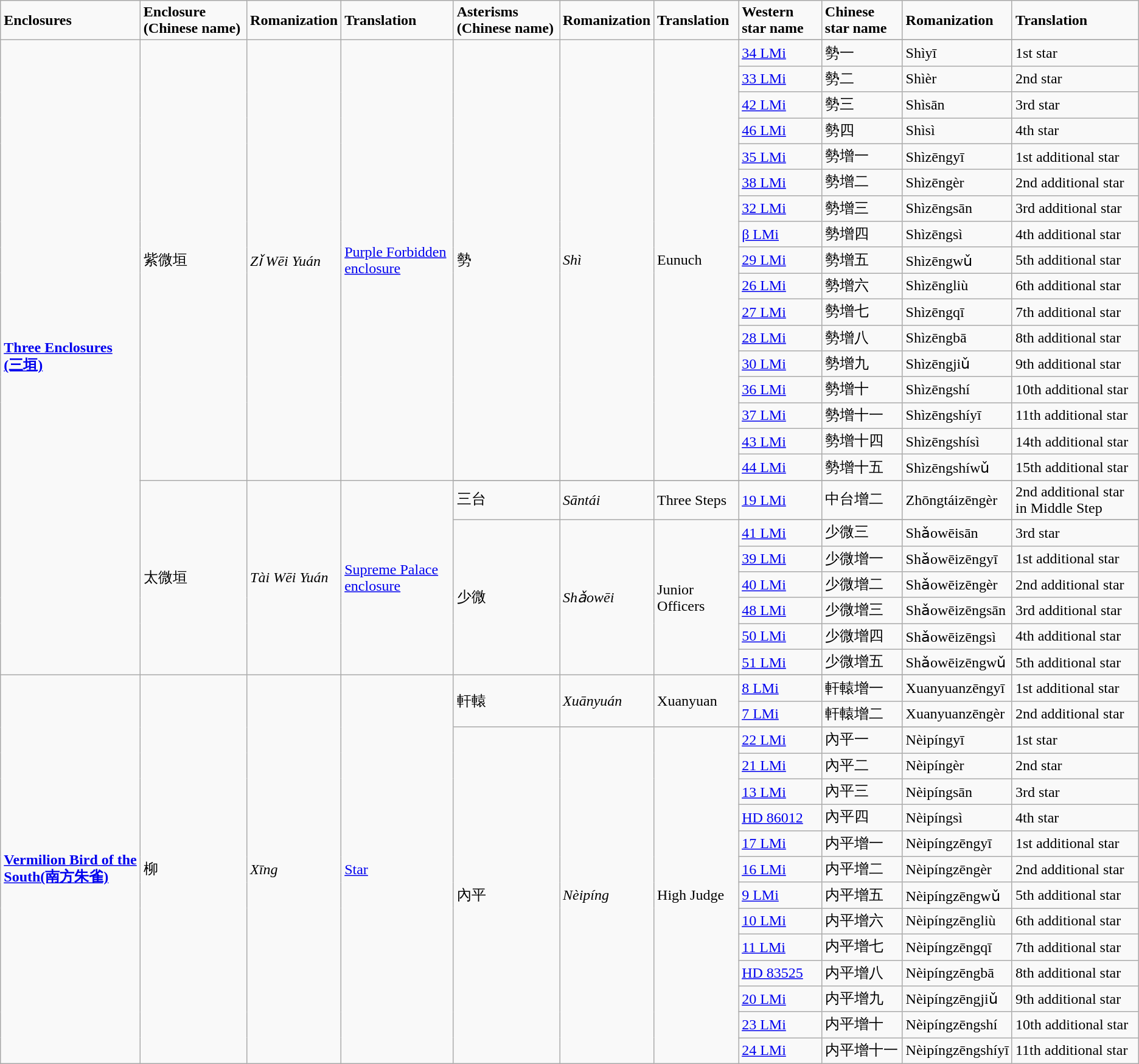<table class="wikitable">
<tr>
<td><strong>Enclosures</strong></td>
<td><strong>Enclosure (Chinese name)</strong></td>
<td><strong>Romanization</strong></td>
<td><strong>Translation</strong></td>
<td><strong>Asterisms (Chinese name)</strong></td>
<td><strong>Romanization</strong></td>
<td><strong>Translation</strong></td>
<td><strong>Western star name</strong></td>
<td><strong>Chinese star name</strong></td>
<td><strong>Romanization</strong></td>
<td><strong>Translation</strong></td>
</tr>
<tr>
<td rowspan="27"><strong><a href='#'>Three Enclosures<br> (三垣)</a></strong></td>
<td rowspan="18">紫微垣</td>
<td rowspan="18"><em>Zǐ Wēi Yuán</em></td>
<td rowspan="18"><a href='#'>Purple Forbidden enclosure</a></td>
<td rowspan="18">勢</td>
<td rowspan="18"><em>Shì</em></td>
<td rowspan="18">Eunuch</td>
</tr>
<tr>
<td><a href='#'>34 LMi</a></td>
<td>勢一</td>
<td>Shìyī</td>
<td>1st star</td>
</tr>
<tr>
<td><a href='#'>33 LMi</a></td>
<td>勢二</td>
<td>Shìèr</td>
<td>2nd star</td>
</tr>
<tr>
<td><a href='#'>42 LMi</a></td>
<td>勢三</td>
<td>Shìsān</td>
<td>3rd star</td>
</tr>
<tr>
<td><a href='#'>46 LMi</a></td>
<td>勢四</td>
<td>Shìsì</td>
<td>4th star</td>
</tr>
<tr>
<td><a href='#'>35 LMi</a></td>
<td>勢增一</td>
<td>Shìzēngyī</td>
<td>1st additional star</td>
</tr>
<tr>
<td><a href='#'>38 LMi</a></td>
<td>勢增二</td>
<td>Shìzēngèr</td>
<td>2nd additional star</td>
</tr>
<tr>
<td><a href='#'>32 LMi</a></td>
<td>勢增三</td>
<td>Shìzēngsān</td>
<td>3rd  additional star</td>
</tr>
<tr>
<td><a href='#'>β LMi</a></td>
<td>勢增四</td>
<td>Shìzēngsì</td>
<td>4th   additional star</td>
</tr>
<tr>
<td><a href='#'>29 LMi</a></td>
<td>勢增五</td>
<td>Shìzēngwǔ</td>
<td>5th   additional star</td>
</tr>
<tr>
<td><a href='#'>26 LMi</a></td>
<td>勢增六</td>
<td>Shìzēngliù</td>
<td>6th   additional star</td>
</tr>
<tr>
<td><a href='#'>27 LMi</a></td>
<td>勢增七</td>
<td>Shìzēngqī</td>
<td>7th   additional star</td>
</tr>
<tr>
<td><a href='#'>28 LMi</a></td>
<td>勢增八</td>
<td>Shìzēngbā</td>
<td>8th   additional star</td>
</tr>
<tr>
<td><a href='#'>30 LMi</a></td>
<td>勢增九</td>
<td>Shìzēngjiǔ</td>
<td>9th   additional star</td>
</tr>
<tr>
<td><a href='#'>36 LMi</a></td>
<td>勢增十</td>
<td>Shìzēngshí</td>
<td>10th   additional star</td>
</tr>
<tr>
<td><a href='#'>37 LMi</a></td>
<td>勢增十一</td>
<td>Shìzēngshíyī</td>
<td>11th   additional star</td>
</tr>
<tr>
<td><a href='#'>43 LMi</a></td>
<td>勢增十四</td>
<td>Shìzēngshísì</td>
<td>14th   additional star</td>
</tr>
<tr>
<td><a href='#'>44 LMi</a></td>
<td>勢增十五</td>
<td>Shìzēngshíwǔ</td>
<td>15th   additional star</td>
</tr>
<tr>
<td rowspan="9">太微垣</td>
<td rowspan="9"><em>Tài Wēi Yuán</em></td>
<td rowspan="9"><a href='#'>Supreme Palace enclosure</a></td>
</tr>
<tr>
<td>三台</td>
<td><em>Sāntái</em></td>
<td>Three Steps</td>
<td><a href='#'>19 LMi</a></td>
<td>中台增二</td>
<td>Zhōngtáizēngèr</td>
<td>2nd additional star in Middle Step</td>
</tr>
<tr>
<td rowspan="7">少微</td>
<td rowspan="7"><em>Shǎowēi</em></td>
<td rowspan="7">Junior Officers</td>
</tr>
<tr>
<td><a href='#'>41 LMi</a></td>
<td>少微三</td>
<td>Shǎowēisān</td>
<td>3rd star</td>
</tr>
<tr>
<td><a href='#'>39 LMi</a></td>
<td>少微增一</td>
<td>Shǎowēizēngyī</td>
<td>1st additional star</td>
</tr>
<tr>
<td><a href='#'>40 LMi</a></td>
<td>少微增二</td>
<td>Shǎowēizēngèr</td>
<td>2nd additional star</td>
</tr>
<tr>
<td><a href='#'>48 LMi</a></td>
<td>少微增三</td>
<td>Shǎowēizēngsān</td>
<td>3rd additional star</td>
</tr>
<tr>
<td><a href='#'>50 LMi</a></td>
<td>少微增四</td>
<td>Shǎowēizēngsì</td>
<td>4th additional star</td>
</tr>
<tr>
<td><a href='#'>51 LMi</a></td>
<td>少微增五</td>
<td>Shǎowēizēngwǔ</td>
<td>5th additional star</td>
</tr>
<tr>
<td rowspan="17"><strong><a href='#'>Vermilion Bird of the South(南方朱雀)</a></strong></td>
<td rowspan="17">柳</td>
<td rowspan="17"><em>Xīng</em></td>
<td rowspan="17"><a href='#'>Star</a></td>
<td rowspan="3">軒轅</td>
<td rowspan="3"><em>Xuānyuán</em></td>
<td rowspan="3">Xuanyuan</td>
</tr>
<tr>
<td><a href='#'>8 LMi</a></td>
<td>軒轅增一</td>
<td>Xuanyuanzēngyī</td>
<td>1st additional star</td>
</tr>
<tr>
<td><a href='#'>7 LMi</a></td>
<td>軒轅增二</td>
<td>Xuanyuanzēngèr</td>
<td>2nd additional star</td>
</tr>
<tr>
<td rowspan="14">內平</td>
<td rowspan="14"><em>Nèipíng</em></td>
<td rowspan="14">High Judge</td>
</tr>
<tr>
<td><a href='#'>22 LMi</a></td>
<td>內平一</td>
<td>Nèipíngyī</td>
<td>1st star</td>
</tr>
<tr>
<td><a href='#'>21 LMi</a></td>
<td>內平二</td>
<td>Nèipíngèr</td>
<td>2nd star</td>
</tr>
<tr>
<td><a href='#'>13 LMi</a></td>
<td>內平三</td>
<td>Nèipíngsān</td>
<td>3rd star</td>
</tr>
<tr>
<td><a href='#'>HD 86012</a></td>
<td>內平四</td>
<td>Nèipíngsì</td>
<td>4th star</td>
</tr>
<tr>
<td><a href='#'>17 LMi</a></td>
<td>内平增一</td>
<td>Nèipíngzēngyī</td>
<td>1st additional star</td>
</tr>
<tr>
<td><a href='#'>16 LMi</a></td>
<td>内平增二</td>
<td>Nèipíngzēngèr</td>
<td>2nd additional star</td>
</tr>
<tr>
<td><a href='#'>9 LMi</a></td>
<td>内平增五</td>
<td>Nèipíngzēngwǔ</td>
<td>5th additional star</td>
</tr>
<tr>
<td><a href='#'>10 LMi</a></td>
<td>内平增六</td>
<td>Nèipíngzēngliù</td>
<td>6th additional star</td>
</tr>
<tr>
<td><a href='#'>11 LMi</a></td>
<td>内平增七</td>
<td>Nèipíngzēngqī</td>
<td>7th additional star</td>
</tr>
<tr>
<td><a href='#'>HD 83525</a></td>
<td>内平增八</td>
<td>Nèipíngzēngbā</td>
<td>8th additional star</td>
</tr>
<tr>
<td><a href='#'>20 LMi</a></td>
<td>内平增九</td>
<td>Nèipíngzēngjiǔ</td>
<td>9th additional star</td>
</tr>
<tr>
<td><a href='#'>23 LMi</a></td>
<td>内平增十</td>
<td>Nèipíngzēngshí</td>
<td>10th additional star</td>
</tr>
<tr>
<td><a href='#'>24 LMi</a></td>
<td>内平增十一</td>
<td>Nèipíngzēngshíyī</td>
<td>11th additional star</td>
</tr>
</table>
